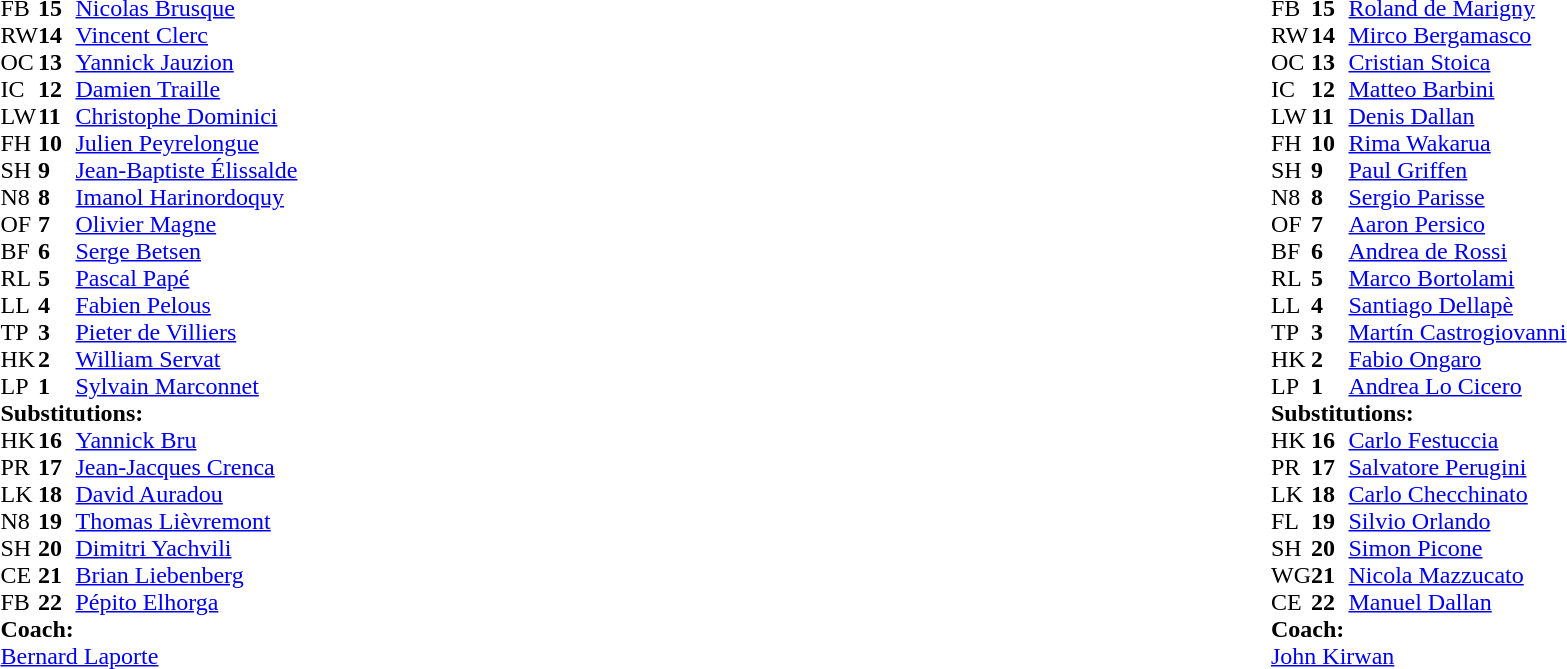<table width="100%">
<tr>
<td style="vertical-align:top" width="50%"><br><table cellspacing="0" cellpadding="0">
<tr>
<th width="25"></th>
<th width="25"></th>
</tr>
<tr>
<td>FB</td>
<td><strong>15</strong></td>
<td><a href='#'>Nicolas Brusque</a></td>
<td></td>
<td></td>
</tr>
<tr>
<td>RW</td>
<td><strong>14</strong></td>
<td><a href='#'>Vincent Clerc</a></td>
</tr>
<tr>
<td>OC</td>
<td><strong>13</strong></td>
<td><a href='#'>Yannick Jauzion</a></td>
</tr>
<tr>
<td>IC</td>
<td><strong>12</strong></td>
<td><a href='#'>Damien Traille</a></td>
</tr>
<tr>
<td>LW</td>
<td><strong>11</strong></td>
<td><a href='#'>Christophe Dominici</a></td>
</tr>
<tr>
<td>FH</td>
<td><strong>10</strong></td>
<td><a href='#'>Julien Peyrelongue</a></td>
</tr>
<tr>
<td>SH</td>
<td><strong>9</strong></td>
<td><a href='#'>Jean-Baptiste Élissalde</a></td>
<td></td>
<td></td>
</tr>
<tr>
<td>N8</td>
<td><strong>8</strong></td>
<td><a href='#'>Imanol Harinordoquy</a></td>
</tr>
<tr>
<td>OF</td>
<td><strong>7</strong></td>
<td><a href='#'>Olivier Magne</a></td>
<td></td>
<td></td>
</tr>
<tr>
<td>BF</td>
<td><strong>6</strong></td>
<td><a href='#'>Serge Betsen</a></td>
</tr>
<tr>
<td>RL</td>
<td><strong>5</strong></td>
<td><a href='#'>Pascal Papé</a></td>
</tr>
<tr>
<td>LL</td>
<td><strong>4</strong></td>
<td><a href='#'>Fabien Pelous</a></td>
<td></td>
<td></td>
</tr>
<tr>
<td>TP</td>
<td><strong>3</strong></td>
<td><a href='#'>Pieter de Villiers</a></td>
</tr>
<tr>
<td>HK</td>
<td><strong>2</strong></td>
<td><a href='#'>William Servat</a></td>
<td></td>
<td></td>
</tr>
<tr>
<td>LP</td>
<td><strong>1</strong></td>
<td><a href='#'>Sylvain Marconnet</a></td>
<td></td>
<td></td>
</tr>
<tr>
<td colspan="4"><strong>Substitutions:</strong></td>
</tr>
<tr>
<td>HK</td>
<td><strong>16</strong></td>
<td><a href='#'>Yannick Bru</a></td>
<td></td>
<td></td>
</tr>
<tr>
<td>PR</td>
<td><strong>17</strong></td>
<td><a href='#'>Jean-Jacques Crenca</a></td>
<td></td>
<td></td>
</tr>
<tr>
<td>LK</td>
<td><strong>18</strong></td>
<td><a href='#'>David Auradou</a></td>
<td></td>
<td></td>
</tr>
<tr>
<td>N8</td>
<td><strong>19</strong></td>
<td><a href='#'>Thomas Lièvremont</a></td>
<td></td>
<td></td>
</tr>
<tr>
<td>SH</td>
<td><strong>20</strong></td>
<td><a href='#'>Dimitri Yachvili</a></td>
<td></td>
<td></td>
</tr>
<tr>
<td>CE</td>
<td><strong>21</strong></td>
<td><a href='#'>Brian Liebenberg</a></td>
</tr>
<tr>
<td>FB</td>
<td><strong>22</strong></td>
<td><a href='#'>Pépito Elhorga</a></td>
<td></td>
<td></td>
</tr>
<tr>
<td colspan="4"><strong>Coach:</strong></td>
</tr>
<tr>
<td colspan="4"><a href='#'>Bernard Laporte</a></td>
</tr>
</table>
</td>
<td style="vertical-align:top"></td>
<td style="vertical-align:top" width="50%"><br><table cellspacing="0" cellpadding="0" align="center">
<tr>
<th width="25"></th>
<th width="25"></th>
</tr>
<tr>
<td>FB</td>
<td><strong>15</strong></td>
<td><a href='#'>Roland de Marigny</a></td>
<td></td>
<td></td>
<td></td>
</tr>
<tr>
<td>RW</td>
<td><strong>14</strong></td>
<td><a href='#'>Mirco Bergamasco</a></td>
</tr>
<tr>
<td>OC</td>
<td><strong>13</strong></td>
<td><a href='#'>Cristian Stoica</a></td>
</tr>
<tr>
<td>IC</td>
<td><strong>12</strong></td>
<td><a href='#'>Matteo Barbini</a></td>
<td></td>
<td></td>
</tr>
<tr>
<td>LW</td>
<td><strong>11</strong></td>
<td><a href='#'>Denis Dallan</a></td>
<td></td>
<td></td>
<td></td>
<td></td>
</tr>
<tr>
<td>FH</td>
<td><strong>10</strong></td>
<td><a href='#'>Rima Wakarua</a></td>
</tr>
<tr>
<td>SH</td>
<td><strong>9</strong></td>
<td><a href='#'>Paul Griffen</a></td>
</tr>
<tr>
<td>N8</td>
<td><strong>8</strong></td>
<td><a href='#'>Sergio Parisse</a></td>
</tr>
<tr>
<td>OF</td>
<td><strong>7</strong></td>
<td><a href='#'>Aaron Persico</a></td>
</tr>
<tr>
<td>BF</td>
<td><strong>6</strong></td>
<td><a href='#'>Andrea de Rossi</a></td>
</tr>
<tr>
<td>RL</td>
<td><strong>5</strong></td>
<td><a href='#'>Marco Bortolami</a></td>
</tr>
<tr>
<td>LL</td>
<td><strong>4</strong></td>
<td><a href='#'>Santiago Dellapè</a></td>
<td></td>
<td></td>
</tr>
<tr>
<td>TP</td>
<td><strong>3</strong></td>
<td><a href='#'>Martín Castrogiovanni</a></td>
<td></td>
<td></td>
</tr>
<tr>
<td>HK</td>
<td><strong>2</strong></td>
<td><a href='#'>Fabio Ongaro</a></td>
<td></td>
<td></td>
</tr>
<tr>
<td>LP</td>
<td><strong>1</strong></td>
<td><a href='#'>Andrea Lo Cicero</a></td>
</tr>
<tr>
<td colspan="4"><strong>Substitutions:</strong></td>
</tr>
<tr>
<td>HK</td>
<td><strong>16</strong></td>
<td><a href='#'>Carlo Festuccia</a></td>
<td></td>
<td></td>
</tr>
<tr>
<td>PR</td>
<td><strong>17</strong></td>
<td><a href='#'>Salvatore Perugini</a></td>
<td></td>
<td></td>
</tr>
<tr>
<td>LK</td>
<td><strong>18</strong></td>
<td><a href='#'>Carlo Checchinato</a></td>
<td></td>
<td></td>
</tr>
<tr>
<td>FL</td>
<td><strong>19</strong></td>
<td><a href='#'>Silvio Orlando</a></td>
</tr>
<tr>
<td>SH</td>
<td><strong>20</strong></td>
<td><a href='#'>Simon Picone</a></td>
</tr>
<tr>
<td>WG</td>
<td><strong>21</strong></td>
<td><a href='#'>Nicola Mazzucato</a></td>
<td></td>
<td></td>
<td></td>
<td></td>
</tr>
<tr>
<td>CE</td>
<td><strong>22</strong></td>
<td><a href='#'>Manuel Dallan</a></td>
<td></td>
<td></td>
</tr>
<tr>
<td colspan="4"><strong>Coach:</strong></td>
</tr>
<tr>
<td colspan="4"><a href='#'>John Kirwan</a></td>
</tr>
</table>
</td>
</tr>
</table>
